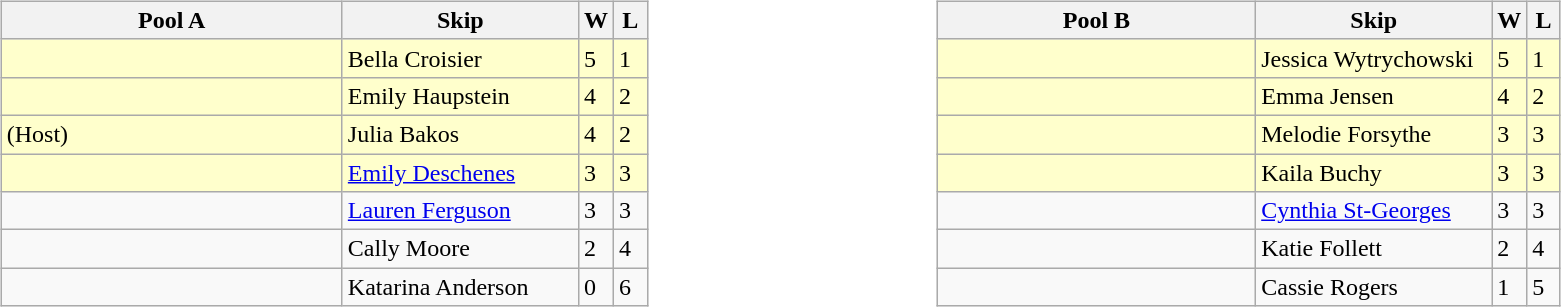<table>
<tr>
<td valign=top width=10%><br><table class="wikitable">
<tr>
<th width=220>Pool A</th>
<th width=150>Skip</th>
<th width=15>W</th>
<th width=15>L</th>
</tr>
<tr bgcolor=#ffffcc>
<td></td>
<td>Bella Croisier</td>
<td>5</td>
<td>1</td>
</tr>
<tr bgcolor=#ffffcc>
<td></td>
<td>Emily Haupstein</td>
<td>4</td>
<td>2</td>
</tr>
<tr bgcolor=#ffffcc>
<td> (Host)</td>
<td>Julia Bakos</td>
<td>4</td>
<td>2</td>
</tr>
<tr bgcolor=#ffffcc>
<td></td>
<td><a href='#'>Emily Deschenes</a></td>
<td>3</td>
<td>3</td>
</tr>
<tr>
<td></td>
<td><a href='#'>Lauren Ferguson</a></td>
<td>3</td>
<td>3</td>
</tr>
<tr>
<td></td>
<td>Cally Moore</td>
<td>2</td>
<td>4</td>
</tr>
<tr>
<td></td>
<td>Katarina Anderson</td>
<td>0</td>
<td>6</td>
</tr>
</table>
</td>
<td valign=top width=10%><br><table class="wikitable">
<tr>
<th width=205>Pool B</th>
<th width=150>Skip</th>
<th width=15>W</th>
<th width=15>L</th>
</tr>
<tr bgcolor=#ffffcc>
<td></td>
<td>Jessica Wytrychowski</td>
<td>5</td>
<td>1</td>
</tr>
<tr bgcolor=#ffffcc>
<td></td>
<td>Emma Jensen</td>
<td>4</td>
<td>2</td>
</tr>
<tr bgcolor=#ffffcc>
<td></td>
<td>Melodie Forsythe</td>
<td>3</td>
<td>3</td>
</tr>
<tr bgcolor=#ffffcc>
<td></td>
<td>Kaila Buchy</td>
<td>3</td>
<td>3</td>
</tr>
<tr>
<td></td>
<td><a href='#'>Cynthia St-Georges</a></td>
<td>3</td>
<td>3</td>
</tr>
<tr>
<td></td>
<td>Katie Follett</td>
<td>2</td>
<td>4</td>
</tr>
<tr>
<td></td>
<td>Cassie Rogers</td>
<td>1</td>
<td>5</td>
</tr>
</table>
</td>
</tr>
</table>
